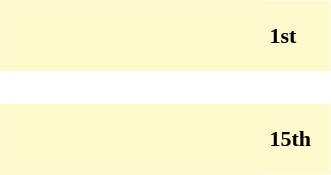<table border = "0" style = "float:right;">
<tr>
<td></td>
</tr>
<tr>
<td><div><br><table cellspacing="0" style="width: 220px; background:#fffacd;">
<tr>
<td style="width: 80px; height: 45px; background:#fffacd; "></td>
<td style="width: 90px; height: 45px; background:#fffacd; "></td>
<td style="font-size:11pt; padding: 4pt; line-height: 1.25em; color:black;"><strong>1st</strong></td>
</tr>
</table>
</div></td>
</tr>
<tr>
<td><div><br><table cellspacing="0" style="width: 220px; background:#fffacd;">
<tr>
<td style="width: 80px; height: 45px; background:#fffacd; "></td>
<td style="width: 90px; height: 45px; background:#fffacd; "></td>
<td style="font-size:11pt; padding: 4pt; line-height: 1.25em; color:black;"><strong>15th</strong></td>
</tr>
</table>
</div></td>
</tr>
</table>
